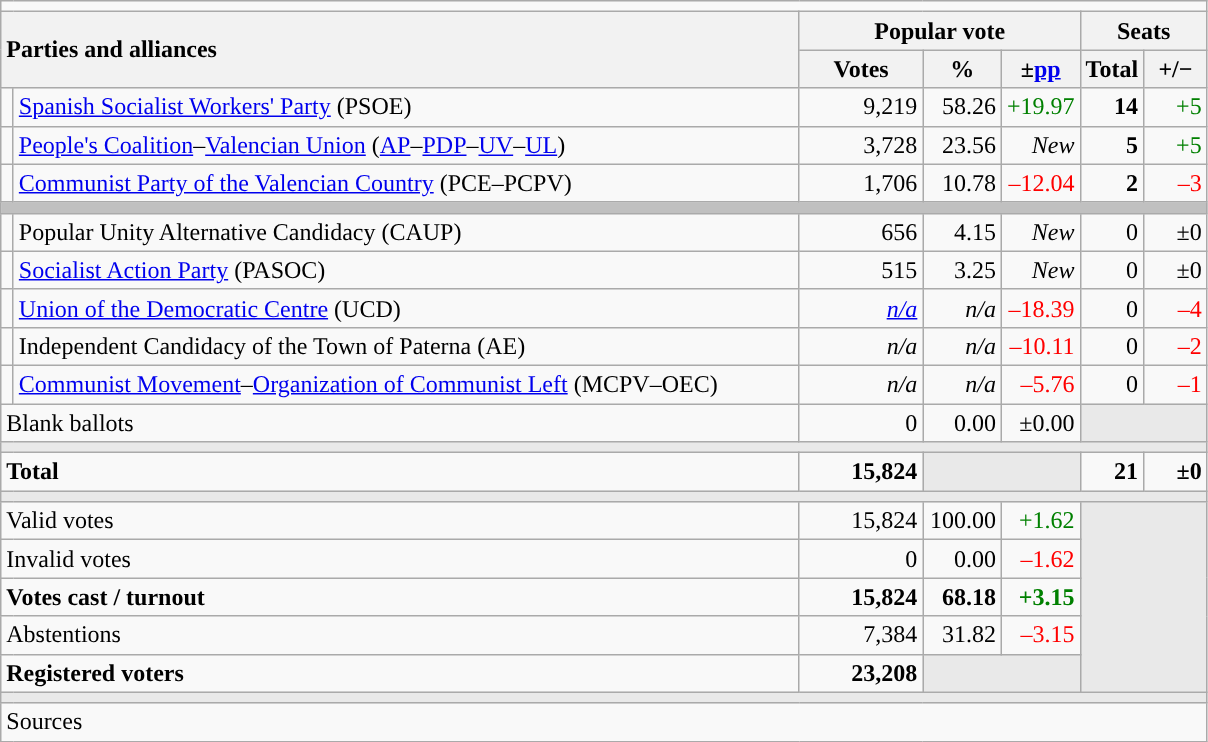<table class="wikitable" style="text-align:right;">
<tr>
<td colspan="7"></td>
</tr>
<tr>
<th style="text-align:left;" rowspan="2" colspan="2" width="525">Parties and alliances</th>
<th colspan="3">Popular vote</th>
<th colspan="2">Seats</th>
</tr>
<tr>
<th width="75">Votes</th>
<th width="45">%</th>
<th width="45">±<a href='#'>pp</a></th>
<th width="35">Total</th>
<th width="35">+/−</th>
</tr>
<tr>
<td width="1" style="color:inherit;background:"></td>
<td align="left"><a href='#'>Spanish Socialist Workers' Party</a> (PSOE)</td>
<td>9,219</td>
<td>58.26</td>
<td style="color:green;">+19.97</td>
<td><strong>14</strong></td>
<td style="color:green;">+5</td>
</tr>
<tr>
<td style="color:inherit;background:"></td>
<td align="left"><a href='#'>People's Coalition</a>–<a href='#'>Valencian Union</a> (<a href='#'>AP</a>–<a href='#'>PDP</a>–<a href='#'>UV</a>–<a href='#'>UL</a>)</td>
<td>3,728</td>
<td>23.56</td>
<td><em>New</em></td>
<td><strong>5</strong></td>
<td style="color:green;">+5</td>
</tr>
<tr>
<td style="color:inherit;background:"></td>
<td align="left"><a href='#'>Communist Party of the Valencian Country</a> (PCE–PCPV)</td>
<td>1,706</td>
<td>10.78</td>
<td style="color:red;">–12.04</td>
<td><strong>2</strong></td>
<td style="color:red;">–3</td>
</tr>
<tr>
<td colspan="7" bgcolor="#C0C0C0"></td>
</tr>
<tr>
<td style="color:inherit;background:"></td>
<td align="left">Popular Unity Alternative Candidacy (CAUP)</td>
<td>656</td>
<td>4.15</td>
<td><em>New</em></td>
<td>0</td>
<td>±0</td>
</tr>
<tr>
<td style="color:inherit;background:"></td>
<td align="left"><a href='#'>Socialist Action Party</a> (PASOC)</td>
<td>515</td>
<td>3.25</td>
<td><em>New</em></td>
<td>0</td>
<td>±0</td>
</tr>
<tr>
<td style="color:inherit;background:"></td>
<td align="left"><a href='#'>Union of the Democratic Centre</a> (UCD)</td>
<td><em><a href='#'>n/a</a></em></td>
<td><em>n/a</em></td>
<td style="color:red;">–18.39</td>
<td>0</td>
<td style="color:red;">–4</td>
</tr>
<tr>
<td style="color:inherit;background:"></td>
<td align="left">Independent Candidacy of the Town of Paterna (AE)</td>
<td><em>n/a</em></td>
<td><em>n/a</em></td>
<td style="color:red;">–10.11</td>
<td>0</td>
<td style="color:red;">–2</td>
</tr>
<tr>
<td style="color:inherit;background:"></td>
<td align="left"><a href='#'>Communist Movement</a>–<a href='#'>Organization of Communist Left</a> (MCPV–OEC)</td>
<td><em>n/a</em></td>
<td><em>n/a</em></td>
<td style="color:red;">–5.76</td>
<td>0</td>
<td style="color:red;">–1</td>
</tr>
<tr>
<td align="left" colspan="2">Blank ballots</td>
<td>0</td>
<td>0.00</td>
<td>±0.00</td>
<td bgcolor="#E9E9E9" colspan="2"></td>
</tr>
<tr>
<td colspan="7" bgcolor="#E9E9E9"></td>
</tr>
<tr style="font-weight:bold;">
<td align="left" colspan="2">Total</td>
<td>15,824</td>
<td bgcolor="#E9E9E9" colspan="2"></td>
<td>21</td>
<td>±0</td>
</tr>
<tr>
<td colspan="7" bgcolor="#E9E9E9"></td>
</tr>
<tr>
<td align="left" colspan="2">Valid votes</td>
<td>15,824</td>
<td>100.00</td>
<td style="color:green;">+1.62</td>
<td bgcolor="#E9E9E9" colspan="2" rowspan="5"></td>
</tr>
<tr>
<td align="left" colspan="2">Invalid votes</td>
<td>0</td>
<td>0.00</td>
<td style="color:red;">–1.62</td>
</tr>
<tr style="font-weight:bold;">
<td align="left" colspan="2">Votes cast / turnout</td>
<td>15,824</td>
<td>68.18</td>
<td style="color:green;">+3.15</td>
</tr>
<tr>
<td align="left" colspan="2">Abstentions</td>
<td>7,384</td>
<td>31.82</td>
<td style="color:red;">–3.15</td>
</tr>
<tr style="font-weight:bold;">
<td align="left" colspan="2">Registered voters</td>
<td>23,208</td>
<td bgcolor="#E9E9E9" colspan="2"></td>
</tr>
<tr>
<td colspan="7" bgcolor="#E9E9E9"></td>
</tr>
<tr>
<td align="left" colspan="7">Sources</td>
</tr>
</table>
